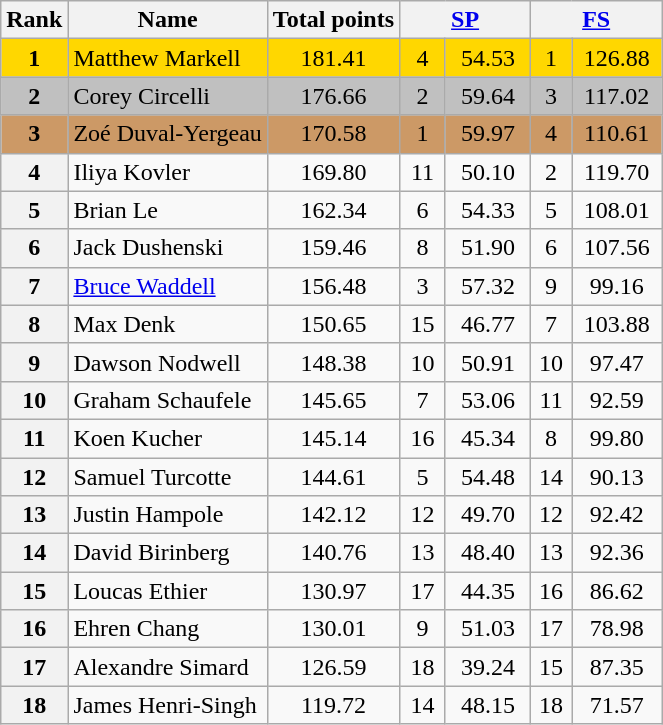<table class="wikitable sortable">
<tr>
<th>Rank</th>
<th>Name</th>
<th>Total points</th>
<th colspan="2" width="80px"><a href='#'>SP</a></th>
<th colspan="2" width="80px"><a href='#'>FS</a></th>
</tr>
<tr bgcolor="gold">
<td align="center"><strong>1</strong></td>
<td>Matthew Markell</td>
<td align="center">181.41</td>
<td align="center">4</td>
<td align="center">54.53</td>
<td align="center">1</td>
<td align="center">126.88</td>
</tr>
<tr bgcolor="silver">
<td align="center"><strong>2</strong></td>
<td>Corey Circelli</td>
<td align="center">176.66</td>
<td align="center">2</td>
<td align="center">59.64</td>
<td align="center">3</td>
<td align="center">117.02</td>
</tr>
<tr bgcolor="cc9966">
<td align="center"><strong>3</strong></td>
<td>Zoé Duval-Yergeau</td>
<td align="center">170.58</td>
<td align="center">1</td>
<td align="center">59.97</td>
<td align="center">4</td>
<td align="center">110.61</td>
</tr>
<tr>
<th>4</th>
<td>Iliya Kovler</td>
<td align="center">169.80</td>
<td align="center">11</td>
<td align="center">50.10</td>
<td align="center">2</td>
<td align="center">119.70</td>
</tr>
<tr>
<th>5</th>
<td>Brian Le</td>
<td align="center">162.34</td>
<td align="center">6</td>
<td align="center">54.33</td>
<td align="center">5</td>
<td align="center">108.01</td>
</tr>
<tr>
<th>6</th>
<td>Jack Dushenski</td>
<td align="center">159.46</td>
<td align="center">8</td>
<td align="center">51.90</td>
<td align="center">6</td>
<td align="center">107.56</td>
</tr>
<tr>
<th>7</th>
<td><a href='#'>Bruce Waddell</a></td>
<td align="center">156.48</td>
<td align="center">3</td>
<td align="center">57.32</td>
<td align="center">9</td>
<td align="center">99.16</td>
</tr>
<tr>
<th>8</th>
<td>Max Denk</td>
<td align="center">150.65</td>
<td align="center">15</td>
<td align="center">46.77</td>
<td align="center">7</td>
<td align="center">103.88</td>
</tr>
<tr>
<th>9</th>
<td>Dawson Nodwell</td>
<td align="center">148.38</td>
<td align="center">10</td>
<td align="center">50.91</td>
<td align="center">10</td>
<td align="center">97.47</td>
</tr>
<tr>
<th>10</th>
<td>Graham Schaufele</td>
<td align="center">145.65</td>
<td align="center">7</td>
<td align="center">53.06</td>
<td align="center">11</td>
<td align="center">92.59</td>
</tr>
<tr>
<th>11</th>
<td>Koen Kucher</td>
<td align="center">145.14</td>
<td align="center">16</td>
<td align="center">45.34</td>
<td align="center">8</td>
<td align="center">99.80</td>
</tr>
<tr>
<th>12</th>
<td>Samuel Turcotte</td>
<td align="center">144.61</td>
<td align="center">5</td>
<td align="center">54.48</td>
<td align="center">14</td>
<td align="center">90.13</td>
</tr>
<tr>
<th>13</th>
<td>Justin Hampole</td>
<td align="center">142.12</td>
<td align="center">12</td>
<td align="center">49.70</td>
<td align="center">12</td>
<td align="center">92.42</td>
</tr>
<tr>
<th>14</th>
<td>David Birinberg</td>
<td align="center">140.76</td>
<td align="center">13</td>
<td align="center">48.40</td>
<td align="center">13</td>
<td align="center">92.36</td>
</tr>
<tr>
<th>15</th>
<td>Loucas Ethier</td>
<td align="center">130.97</td>
<td align="center">17</td>
<td align="center">44.35</td>
<td align="center">16</td>
<td align="center">86.62</td>
</tr>
<tr>
<th>16</th>
<td>Ehren Chang</td>
<td align="center">130.01</td>
<td align="center">9</td>
<td align="center">51.03</td>
<td align="center">17</td>
<td align="center">78.98</td>
</tr>
<tr>
<th>17</th>
<td>Alexandre Simard</td>
<td align="center">126.59</td>
<td align="center">18</td>
<td align="center">39.24</td>
<td align="center">15</td>
<td align="center">87.35</td>
</tr>
<tr>
<th>18</th>
<td>James Henri-Singh</td>
<td align="center">119.72</td>
<td align="center">14</td>
<td align="center">48.15</td>
<td align="center">18</td>
<td align="center">71.57</td>
</tr>
</table>
